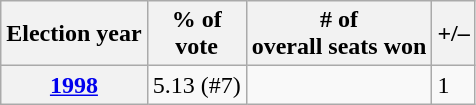<table class=wikitable>
<tr>
<th>Election year</th>
<th>% of<br>vote</th>
<th># of<br>overall seats won</th>
<th>+/–</th>
</tr>
<tr>
<th><a href='#'>1998</a></th>
<td>5.13 (#7)</td>
<td></td>
<td>1</td>
</tr>
</table>
